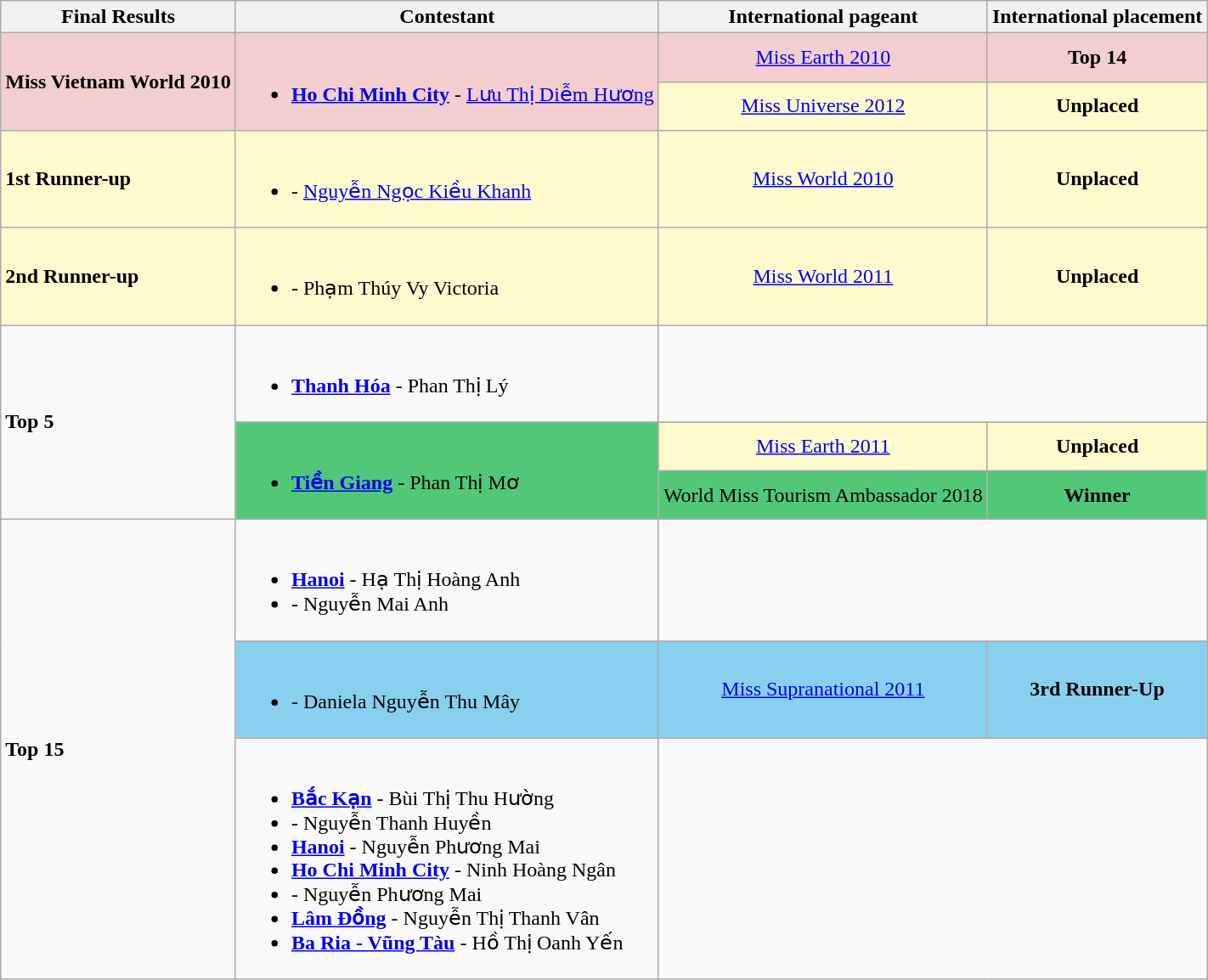<table class="wikitable">
<tr>
<th>Final Results</th>
<th>Contestant</th>
<th>International pageant</th>
<th>International placement</th>
</tr>
<tr style="background:#F2CECE;">
<td rowspan="2"><strong>Miss Vietnam World 2010</strong></td>
<td rowspan="2"><br><ul><li><strong> <a href='#'>Ho Chi Minh City</a></strong> - <a href='#'>Lưu Thị Diễm Hương</a></li></ul></td>
<td style="text-align:center;"><a href='#'>Miss Earth 2010</a></td>
<td style="text-align:center;"><strong>Top 14</strong></td>
</tr>
<tr>
<td style="background:#FFFACD; text-align: center;"><a href='#'>Miss Universe 2012</a></td>
<td style="background:#FFFACD; text-align: center;"><strong>Unplaced</strong></td>
</tr>
<tr style="background:#FFFACD;">
<td><strong>1st Runner-up</strong></td>
<td><br><ul><li><strong></strong> - <a href='#'>Nguyễn Ngọc Kiều Khanh</a></li></ul></td>
<td style="text-align:center;"><a href='#'>Miss World 2010</a></td>
<td style="text-align:center;"><strong>Unplaced</strong></td>
</tr>
<tr style="background:#FFFACD;">
<td><strong>2nd Runner-up</strong></td>
<td><br><ul><li><strong></strong> - Phạm Thúy Vy Victoria</li></ul></td>
<td style="text-align:center;"><a href='#'>Miss World 2011</a></td>
<td style="text-align:center;"><strong>Unplaced</strong></td>
</tr>
<tr>
<td rowspan="3"><strong>Top 5</strong></td>
<td><br><ul><li><strong> <a href='#'>Thanh Hóa</a></strong> - Phan Thị Lý</li></ul></td>
</tr>
<tr style="background:#50C878;">
<td rowspan="2"><br><ul><li><strong> <a href='#'>Tiền Giang</a></strong> - Phan Thị Mơ</li></ul></td>
<td style="background:#FFFACD; text-align:center;"><a href='#'>Miss Earth 2011</a></td>
<td style="background:#FFFACD; text-align:center;"><strong>Unplaced</strong></td>
</tr>
<tr style="background:#50C878;">
<td style="text-align:center;">World Miss Tourism Ambassador 2018</td>
<td style="text-align:center;"><strong>Winner</strong></td>
</tr>
<tr>
<td rowspan="3"><strong>Top 15</strong></td>
<td><br><ul><li><strong> <a href='#'>Hanoi</a></strong> - Hạ Thị Hoàng Anh</li><li><strong></strong> - Nguyễn Mai Anh</li></ul></td>
</tr>
<tr style="background:#89CFF0;">
<td><br><ul><li><strong></strong> - Daniela Nguyễn Thu Mây</li></ul></td>
<td style="text-align:center;"><a href='#'>Miss Supranational 2011</a></td>
<td style="text-align:center;"><strong>3rd Runner-Up</strong></td>
</tr>
<tr>
<td><br><ul><li><strong> <a href='#'>Bắc Kạn</a></strong> - Bùi Thị Thu Hường</li><li><strong></strong> - Nguyễn Thanh Huyền</li><li><strong> <a href='#'>Hanoi</a></strong> - Nguyễn Phương Mai</li><li><strong> <a href='#'>Ho Chi Minh City</a></strong> - Ninh Hoàng Ngân</li><li><strong></strong> - Nguyễn Phương Mai</li><li><strong> <a href='#'>Lâm Đồng</a></strong> - Nguyễn Thị Thanh Vân</li><li><strong> <a href='#'>Ba Ria - Vũng Tàu</a></strong> - Hồ Thị Oanh Yến</li></ul></td>
</tr>
</table>
